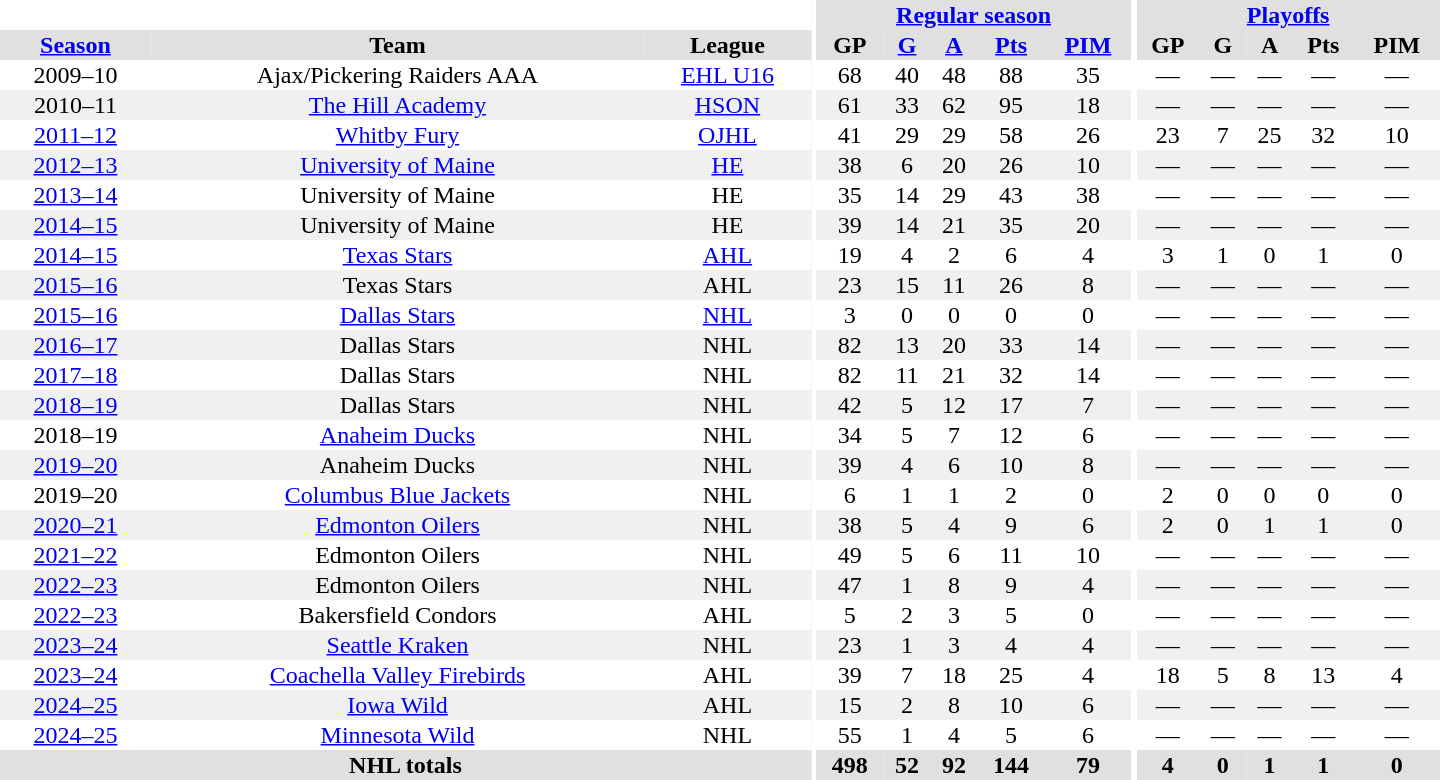<table border="0" cellpadding="1" cellspacing="0" style="text-align:center; width:60em">
<tr bgcolor="#e0e0e0">
<th colspan="3" bgcolor="#ffffff"></th>
<th rowspan="99" bgcolor="#ffffff"></th>
<th colspan="5"><a href='#'>Regular season</a></th>
<th rowspan="99" bgcolor="#ffffff"></th>
<th colspan="5"><a href='#'>Playoffs</a></th>
</tr>
<tr bgcolor="#e0e0e0">
<th><a href='#'>Season</a></th>
<th>Team</th>
<th>League</th>
<th>GP</th>
<th><a href='#'>G</a></th>
<th><a href='#'>A</a></th>
<th><a href='#'>Pts</a></th>
<th><a href='#'>PIM</a></th>
<th>GP</th>
<th>G</th>
<th>A</th>
<th>Pts</th>
<th>PIM</th>
</tr>
<tr>
<td>2009–10</td>
<td>Ajax/Pickering Raiders AAA</td>
<td><a href='#'>EHL U16</a></td>
<td>68</td>
<td>40</td>
<td>48</td>
<td>88</td>
<td>35</td>
<td>—</td>
<td>—</td>
<td>—</td>
<td>—</td>
<td>—</td>
</tr>
<tr bgcolor="#f0f0f0">
<td>2010–11</td>
<td><a href='#'>The Hill Academy</a></td>
<td><a href='#'>HSON</a></td>
<td>61</td>
<td>33</td>
<td>62</td>
<td>95</td>
<td>18</td>
<td>—</td>
<td>—</td>
<td>—</td>
<td>—</td>
<td>—</td>
</tr>
<tr>
<td><a href='#'>2011–12</a></td>
<td><a href='#'>Whitby Fury</a></td>
<td><a href='#'>OJHL</a></td>
<td>41</td>
<td>29</td>
<td>29</td>
<td>58</td>
<td>26</td>
<td>23</td>
<td>7</td>
<td>25</td>
<td>32</td>
<td>10</td>
</tr>
<tr bgcolor="#f0f0f0">
<td><a href='#'>2012–13</a></td>
<td><a href='#'>University of Maine</a></td>
<td><a href='#'>HE</a></td>
<td>38</td>
<td>6</td>
<td>20</td>
<td>26</td>
<td>10</td>
<td>—</td>
<td>—</td>
<td>—</td>
<td>—</td>
<td>—</td>
</tr>
<tr>
<td><a href='#'>2013–14</a></td>
<td>University of Maine</td>
<td>HE</td>
<td>35</td>
<td>14</td>
<td>29</td>
<td>43</td>
<td>38</td>
<td>—</td>
<td>—</td>
<td>—</td>
<td>—</td>
<td>—</td>
</tr>
<tr bgcolor="#f0f0f0">
<td><a href='#'>2014–15</a></td>
<td>University of Maine</td>
<td>HE</td>
<td>39</td>
<td>14</td>
<td>21</td>
<td>35</td>
<td>20</td>
<td>—</td>
<td>—</td>
<td>—</td>
<td>—</td>
<td>—</td>
</tr>
<tr>
<td><a href='#'>2014–15</a></td>
<td><a href='#'>Texas Stars</a></td>
<td><a href='#'>AHL</a></td>
<td>19</td>
<td>4</td>
<td>2</td>
<td>6</td>
<td>4</td>
<td>3</td>
<td>1</td>
<td>0</td>
<td>1</td>
<td>0</td>
</tr>
<tr bgcolor="#f0f0f0">
<td><a href='#'>2015–16</a></td>
<td>Texas Stars</td>
<td>AHL</td>
<td>23</td>
<td>15</td>
<td>11</td>
<td>26</td>
<td>8</td>
<td>—</td>
<td>—</td>
<td>—</td>
<td>—</td>
<td>—</td>
</tr>
<tr>
<td><a href='#'>2015–16</a></td>
<td><a href='#'>Dallas Stars</a></td>
<td><a href='#'>NHL</a></td>
<td>3</td>
<td>0</td>
<td>0</td>
<td>0</td>
<td>0</td>
<td>—</td>
<td>—</td>
<td>—</td>
<td>—</td>
<td>—</td>
</tr>
<tr bgcolor="#f0f0f0">
<td><a href='#'>2016–17</a></td>
<td>Dallas Stars</td>
<td>NHL</td>
<td>82</td>
<td>13</td>
<td>20</td>
<td>33</td>
<td>14</td>
<td>—</td>
<td>—</td>
<td>—</td>
<td>—</td>
<td>—</td>
</tr>
<tr>
<td><a href='#'>2017–18</a></td>
<td>Dallas Stars</td>
<td>NHL</td>
<td>82</td>
<td>11</td>
<td>21</td>
<td>32</td>
<td>14</td>
<td>—</td>
<td>—</td>
<td>—</td>
<td>—</td>
<td>—</td>
</tr>
<tr bgcolor="#f0f0f0">
<td><a href='#'>2018–19</a></td>
<td>Dallas Stars</td>
<td>NHL</td>
<td>42</td>
<td>5</td>
<td>12</td>
<td>17</td>
<td>7</td>
<td>—</td>
<td>—</td>
<td>—</td>
<td>—</td>
<td>—</td>
</tr>
<tr>
<td>2018–19</td>
<td><a href='#'>Anaheim Ducks</a></td>
<td>NHL</td>
<td>34</td>
<td>5</td>
<td>7</td>
<td>12</td>
<td>6</td>
<td>—</td>
<td>—</td>
<td>—</td>
<td>—</td>
<td>—</td>
</tr>
<tr bgcolor="#f0f0f0">
<td><a href='#'>2019–20</a></td>
<td>Anaheim Ducks</td>
<td>NHL</td>
<td>39</td>
<td>4</td>
<td>6</td>
<td>10</td>
<td>8</td>
<td>—</td>
<td>—</td>
<td>—</td>
<td>—</td>
<td>—</td>
</tr>
<tr>
<td>2019–20</td>
<td><a href='#'>Columbus Blue Jackets</a></td>
<td>NHL</td>
<td>6</td>
<td>1</td>
<td>1</td>
<td>2</td>
<td>0</td>
<td>2</td>
<td>0</td>
<td>0</td>
<td>0</td>
<td>0</td>
</tr>
<tr bgcolor="#f0f0f0">
<td><a href='#'>2020–21</a></td>
<td><a href='#'>Edmonton Oilers</a></td>
<td>NHL</td>
<td>38</td>
<td>5</td>
<td>4</td>
<td>9</td>
<td>6</td>
<td>2</td>
<td>0</td>
<td>1</td>
<td>1</td>
<td>0</td>
</tr>
<tr>
<td><a href='#'>2021–22</a></td>
<td>Edmonton Oilers</td>
<td>NHL</td>
<td>49</td>
<td>5</td>
<td>6</td>
<td>11</td>
<td>10</td>
<td>—</td>
<td>—</td>
<td>—</td>
<td>—</td>
<td>—</td>
</tr>
<tr bgcolor="#f0f0f0">
<td><a href='#'>2022–23</a></td>
<td>Edmonton Oilers</td>
<td>NHL</td>
<td>47</td>
<td>1</td>
<td>8</td>
<td>9</td>
<td>4</td>
<td>—</td>
<td>—</td>
<td>—</td>
<td>—</td>
<td>—</td>
</tr>
<tr>
<td><a href='#'>2022–23</a></td>
<td>Bakersfield Condors</td>
<td>AHL</td>
<td>5</td>
<td>2</td>
<td>3</td>
<td>5</td>
<td>0</td>
<td>—</td>
<td>—</td>
<td>—</td>
<td>—</td>
<td>—</td>
</tr>
<tr bgcolor="#f0f0f0">
<td><a href='#'>2023–24</a></td>
<td><a href='#'>Seattle Kraken</a></td>
<td>NHL</td>
<td>23</td>
<td>1</td>
<td>3</td>
<td>4</td>
<td>4</td>
<td>—</td>
<td>—</td>
<td>—</td>
<td>—</td>
<td>—</td>
</tr>
<tr>
<td><a href='#'>2023–24</a></td>
<td><a href='#'>Coachella Valley Firebirds</a></td>
<td>AHL</td>
<td>39</td>
<td>7</td>
<td>18</td>
<td>25</td>
<td>4</td>
<td>18</td>
<td>5</td>
<td>8</td>
<td>13</td>
<td>4</td>
</tr>
<tr bgcolor="#f0f0f0">
<td><a href='#'>2024–25</a></td>
<td><a href='#'>Iowa Wild</a></td>
<td>AHL</td>
<td>15</td>
<td>2</td>
<td>8</td>
<td>10</td>
<td>6</td>
<td>—</td>
<td>—</td>
<td>—</td>
<td>—</td>
<td>—</td>
</tr>
<tr>
<td><a href='#'>2024–25</a></td>
<td><a href='#'>Minnesota Wild</a></td>
<td>NHL</td>
<td>55</td>
<td>1</td>
<td>4</td>
<td>5</td>
<td>6</td>
<td>—</td>
<td>—</td>
<td>—</td>
<td>—</td>
<td>—</td>
</tr>
<tr bgcolor="#e0e0e0">
<th colspan="3">NHL totals</th>
<th>498</th>
<th>52</th>
<th>92</th>
<th>144</th>
<th>79</th>
<th>4</th>
<th>0</th>
<th>1</th>
<th>1</th>
<th>0</th>
</tr>
</table>
